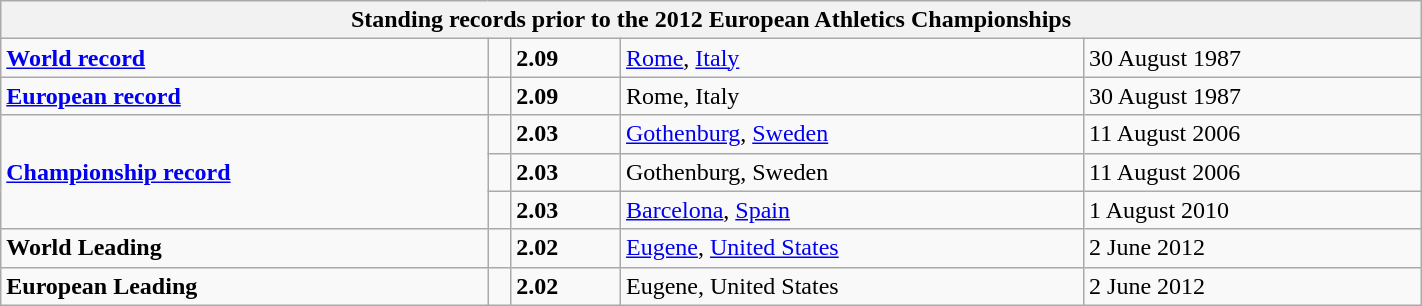<table class="wikitable" width=75%>
<tr>
<th colspan="5">Standing records prior to the 2012 European Athletics Championships</th>
</tr>
<tr>
<td><strong><a href='#'>World record</a></strong></td>
<td></td>
<td><strong>2.09</strong></td>
<td><a href='#'>Rome</a>, <a href='#'>Italy</a></td>
<td>30 August 1987</td>
</tr>
<tr>
<td><strong><a href='#'>European record</a></strong></td>
<td></td>
<td><strong>2.09</strong></td>
<td>Rome, Italy</td>
<td>30 August 1987</td>
</tr>
<tr>
<td rowspan=3><strong><a href='#'>Championship record</a></strong></td>
<td></td>
<td><strong>2.03</strong></td>
<td><a href='#'>Gothenburg</a>, <a href='#'>Sweden</a></td>
<td>11 August 2006</td>
</tr>
<tr>
<td></td>
<td><strong>2.03</strong></td>
<td>Gothenburg, Sweden</td>
<td>11 August 2006</td>
</tr>
<tr>
<td></td>
<td><strong>2.03</strong></td>
<td><a href='#'>Barcelona</a>, <a href='#'>Spain</a></td>
<td>1 August 2010</td>
</tr>
<tr>
<td><strong>World Leading</strong></td>
<td></td>
<td><strong>2.02</strong></td>
<td><a href='#'>Eugene</a>, <a href='#'>United States</a></td>
<td>2 June 2012</td>
</tr>
<tr>
<td><strong>European Leading</strong></td>
<td></td>
<td><strong>2.02</strong></td>
<td>Eugene, United States</td>
<td>2 June 2012</td>
</tr>
</table>
